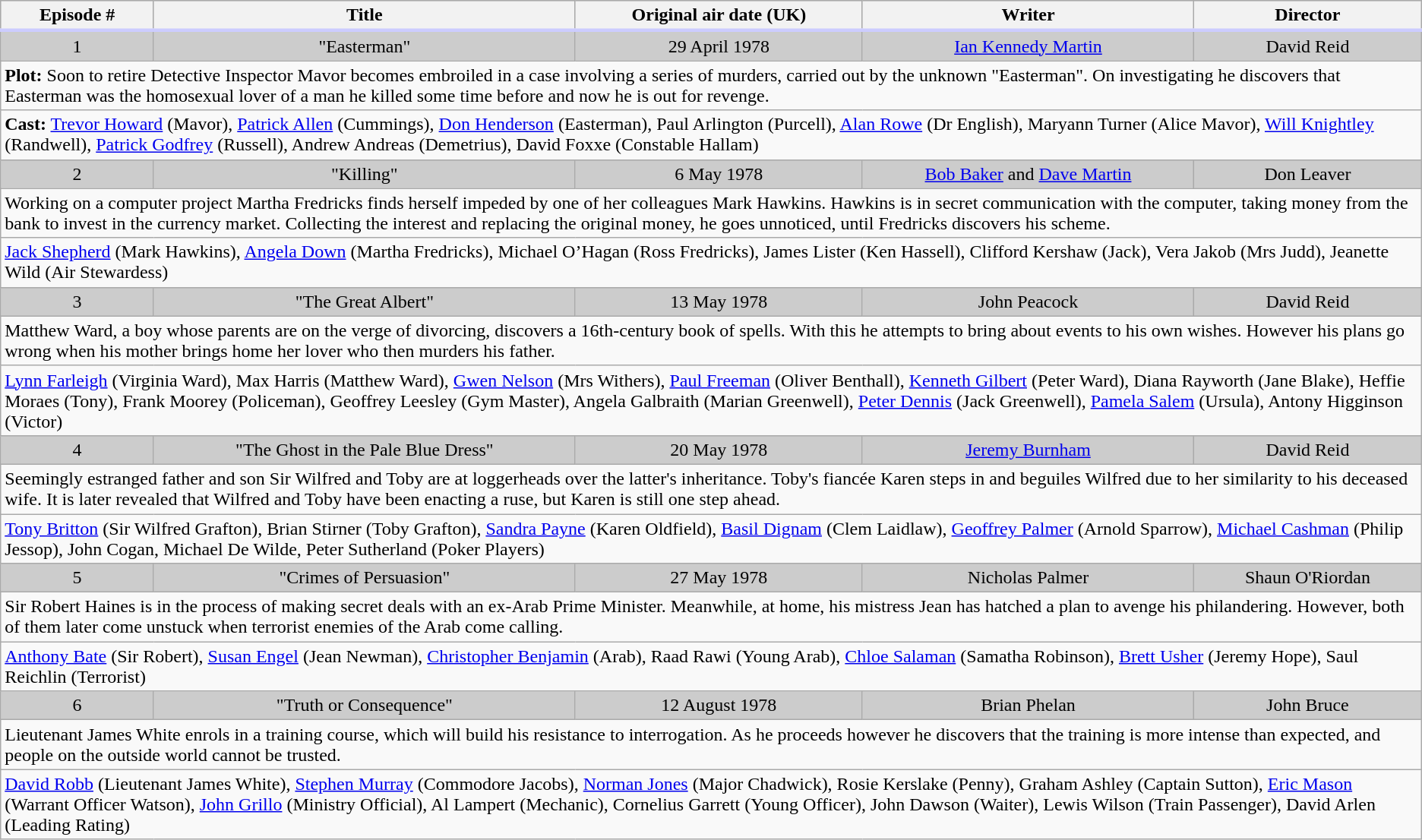<table class="wikitable">
<tr style="background:#ccc; border-bottom:3px solid #ccf;">
<th>Episode #</th>
<th>Title</th>
<th>Original air date (UK)</th>
<th>Writer</th>
<th>Director</th>
</tr>
<tr style="text-align:center;">
<td style="background:#ccc;">1</td>
<td style="background:#ccc;">"Easterman"</td>
<td style="background:#ccc;">29 April 1978</td>
<td style="background:#ccc;"><a href='#'>Ian Kennedy Martin</a></td>
<td style="background:#ccc;">David Reid</td>
</tr>
<tr style="text-align:left;">
<td colspan="5"><strong>Plot:</strong> Soon to retire Detective Inspector Mavor becomes embroiled in a case involving a series of murders, carried out by the unknown "Easterman". On investigating he discovers that Easterman was the homosexual lover of a man he killed some time before and now he is out for revenge.</td>
</tr>
<tr style="text-align:left;">
<td colspan="5"><strong>Cast:</strong> <a href='#'>Trevor Howard</a> (Mavor), <a href='#'>Patrick Allen</a> (Cummings), <a href='#'>Don Henderson</a> (Easterman), Paul Arlington (Purcell), <a href='#'>Alan Rowe</a> (Dr English), Maryann Turner (Alice Mavor), <a href='#'>Will Knightley</a> (Randwell), <a href='#'>Patrick Godfrey</a> (Russell), Andrew Andreas (Demetrius), David Foxxe (Constable Hallam)</td>
</tr>
<tr style="text-align:center; background:#ccc;">
<td>2</td>
<td>"Killing"</td>
<td>6 May 1978</td>
<td><a href='#'>Bob Baker</a> and <a href='#'>Dave Martin</a></td>
<td style="background:#ccc;">Don Leaver</td>
</tr>
<tr style="text-align:left;">
<td colspan="5">Working on a computer project Martha Fredricks finds herself impeded by one of her colleagues Mark Hawkins. Hawkins is in secret communication with the computer, taking money from the bank to invest in the currency market. Collecting the interest and replacing the original money, he goes unnoticed, until Fredricks discovers his scheme.</td>
</tr>
<tr style="text-align:left;">
<td colspan="5"><a href='#'>Jack Shepherd</a> (Mark Hawkins), <a href='#'>Angela Down</a> (Martha Fredricks), Michael O’Hagan (Ross Fredricks), James Lister (Ken Hassell), Clifford Kershaw (Jack), Vera Jakob (Mrs Judd), Jeanette Wild (Air Stewardess)</td>
</tr>
<tr style="text-align:center; background:#ccc;">
<td>3</td>
<td>"The Great Albert"</td>
<td>13 May 1978</td>
<td>John Peacock</td>
<td style="background:#ccc;">David Reid</td>
</tr>
<tr style="text-align:left;">
<td colspan="5">Matthew Ward, a boy whose parents are on the verge of divorcing, discovers a 16th-century book of spells. With this he attempts to bring about events to his own wishes. However his plans go wrong when his mother brings home her lover who then murders his father.</td>
</tr>
<tr style="text-align:left;">
<td colspan="5"><a href='#'>Lynn Farleigh</a> (Virginia Ward), Max Harris (Matthew Ward), <a href='#'>Gwen Nelson</a> (Mrs Withers), <a href='#'>Paul Freeman</a> (Oliver Benthall), <a href='#'>Kenneth Gilbert</a> (Peter Ward), Diana Rayworth (Jane Blake), Heffie Moraes (Tony), Frank Moorey (Policeman), Geoffrey Leesley (Gym Master), Angela Galbraith (Marian Greenwell), <a href='#'>Peter Dennis</a> (Jack Greenwell), <a href='#'>Pamela Salem</a> (Ursula), Antony Higginson (Victor)</td>
</tr>
<tr style="text-align:center; background:#ccc;">
<td>4</td>
<td>"The Ghost in the Pale Blue Dress"</td>
<td>20 May 1978</td>
<td><a href='#'>Jeremy Burnham</a></td>
<td style="background:#ccc;">David Reid</td>
</tr>
<tr style="text-align:left;">
<td colspan="5">Seemingly estranged father and son Sir Wilfred and Toby are at loggerheads over the latter's inheritance. Toby's fiancée Karen steps in and beguiles Wilfred due to her similarity to his deceased wife. It is later revealed that Wilfred and Toby have been enacting a ruse, but Karen is still one step ahead.</td>
</tr>
<tr style="text-align:left;">
<td colspan="5"><a href='#'>Tony Britton</a> (Sir Wilfred Grafton), Brian Stirner (Toby Grafton), <a href='#'>Sandra Payne</a> (Karen Oldfield), <a href='#'>Basil Dignam</a> (Clem Laidlaw), <a href='#'>Geoffrey Palmer</a> (Arnold Sparrow), <a href='#'>Michael Cashman</a> (Philip Jessop), John Cogan, Michael De Wilde, Peter Sutherland (Poker Players)</td>
</tr>
<tr style="text-align:center; background:#ccc;">
<td>5</td>
<td>"Crimes of Persuasion"</td>
<td>27 May 1978</td>
<td>Nicholas Palmer</td>
<td style="background:#ccc;">Shaun O'Riordan</td>
</tr>
<tr style="text-align:left;">
<td colspan="5">Sir Robert Haines is in the process of making secret deals with an ex-Arab Prime Minister. Meanwhile, at home, his mistress Jean has hatched a plan to avenge his philandering. However, both of them later come unstuck when terrorist enemies of the Arab come calling.</td>
</tr>
<tr style="text-align:left;">
<td colspan="5"><a href='#'>Anthony Bate</a> (Sir Robert), <a href='#'>Susan Engel</a> (Jean Newman), <a href='#'>Christopher Benjamin</a> (Arab), Raad Rawi (Young Arab), <a href='#'>Chloe Salaman</a> (Samatha Robinson), <a href='#'>Brett Usher</a> (Jeremy Hope), Saul Reichlin (Terrorist)</td>
</tr>
<tr style="text-align:center; background:#ccc;">
<td>6</td>
<td>"Truth or Consequence"</td>
<td>12 August 1978</td>
<td>Brian Phelan</td>
<td style="background:#ccc;">John Bruce</td>
</tr>
<tr style="text-align:left;">
<td colspan="5">Lieutenant James White enrols in a training course, which will build his resistance to interrogation. As he proceeds however he discovers that the training is more intense than expected, and people on the outside world cannot be trusted.</td>
</tr>
<tr style="text-align:left;">
<td colspan="5"><a href='#'>David Robb</a> (Lieutenant James White), <a href='#'>Stephen Murray</a> (Commodore Jacobs), <a href='#'>Norman Jones</a> (Major Chadwick), Rosie Kerslake (Penny), Graham Ashley (Captain Sutton), <a href='#'>Eric Mason</a> (Warrant Officer Watson), <a href='#'>John Grillo</a> (Ministry Official), Al Lampert (Mechanic), Cornelius Garrett (Young Officer), John Dawson (Waiter), Lewis Wilson (Train Passenger), David Arlen (Leading Rating)</td>
</tr>
</table>
